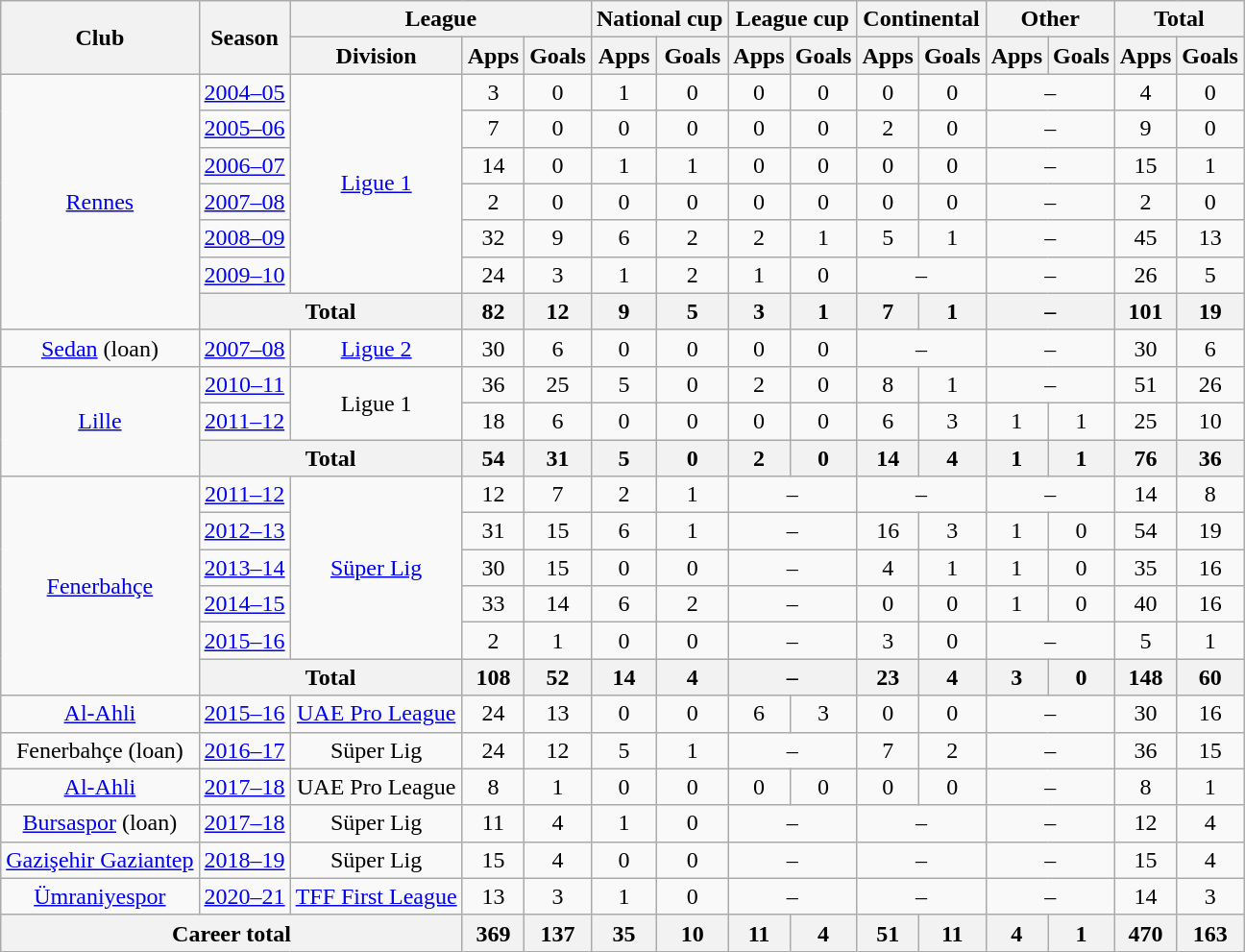<table class="wikitable" style="text-align: center">
<tr>
<th rowspan="2">Club</th>
<th rowspan="2">Season</th>
<th colspan="3">League</th>
<th colspan="2">National cup</th>
<th colspan="2">League cup</th>
<th colspan="2">Continental</th>
<th colspan="2">Other</th>
<th colspan="2">Total</th>
</tr>
<tr>
<th>Division</th>
<th>Apps</th>
<th>Goals</th>
<th>Apps</th>
<th>Goals</th>
<th>Apps</th>
<th>Goals</th>
<th>Apps</th>
<th>Goals</th>
<th>Apps</th>
<th>Goals</th>
<th>Apps</th>
<th>Goals</th>
</tr>
<tr>
<td rowspan="7"><a href='#'>Rennes</a></td>
<td><a href='#'>2004–05</a></td>
<td rowspan="6"><a href='#'>Ligue 1</a></td>
<td>3</td>
<td>0</td>
<td>1</td>
<td>0</td>
<td>0</td>
<td>0</td>
<td>0</td>
<td>0</td>
<td colspan="2">–</td>
<td>4</td>
<td>0</td>
</tr>
<tr>
<td><a href='#'>2005–06</a></td>
<td>7</td>
<td>0</td>
<td>0</td>
<td>0</td>
<td>0</td>
<td>0</td>
<td>2</td>
<td>0</td>
<td colspan="2">–</td>
<td>9</td>
<td>0</td>
</tr>
<tr>
<td><a href='#'>2006–07</a></td>
<td>14</td>
<td>0</td>
<td>1</td>
<td>1</td>
<td>0</td>
<td>0</td>
<td>0</td>
<td>0</td>
<td colspan="2">–</td>
<td>15</td>
<td>1</td>
</tr>
<tr>
<td><a href='#'>2007–08</a></td>
<td>2</td>
<td>0</td>
<td>0</td>
<td>0</td>
<td>0</td>
<td>0</td>
<td>0</td>
<td>0</td>
<td colspan="2">–</td>
<td>2</td>
<td>0</td>
</tr>
<tr>
<td><a href='#'>2008–09</a></td>
<td>32</td>
<td>9</td>
<td>6</td>
<td>2</td>
<td>2</td>
<td>1</td>
<td>5</td>
<td>1</td>
<td colspan="2">–</td>
<td>45</td>
<td>13</td>
</tr>
<tr>
<td><a href='#'>2009–10</a></td>
<td>24</td>
<td>3</td>
<td>1</td>
<td>2</td>
<td>1</td>
<td>0</td>
<td colspan="2">–</td>
<td colspan="2">–</td>
<td>26</td>
<td>5</td>
</tr>
<tr>
<th colspan="2">Total</th>
<th>82</th>
<th>12</th>
<th>9</th>
<th>5</th>
<th>3</th>
<th>1</th>
<th>7</th>
<th>1</th>
<th colspan="2">–</th>
<th>101</th>
<th>19</th>
</tr>
<tr>
<td><a href='#'>Sedan</a> (loan)</td>
<td><a href='#'>2007–08</a></td>
<td><a href='#'>Ligue 2</a></td>
<td>30</td>
<td>6</td>
<td>0</td>
<td>0</td>
<td>0</td>
<td>0</td>
<td colspan="2">–</td>
<td colspan="2">–</td>
<td>30</td>
<td>6</td>
</tr>
<tr>
<td rowspan="3"><a href='#'>Lille</a></td>
<td><a href='#'>2010–11</a></td>
<td rowspan="2">Ligue 1</td>
<td>36</td>
<td>25</td>
<td>5</td>
<td>0</td>
<td>2</td>
<td>0</td>
<td>8</td>
<td>1</td>
<td colspan="2">–</td>
<td>51</td>
<td>26</td>
</tr>
<tr>
<td><a href='#'>2011–12</a></td>
<td>18</td>
<td>6</td>
<td>0</td>
<td>0</td>
<td>0</td>
<td>0</td>
<td>6</td>
<td>3</td>
<td>1</td>
<td>1</td>
<td>25</td>
<td>10</td>
</tr>
<tr>
<th colspan="2">Total</th>
<th>54</th>
<th>31</th>
<th>5</th>
<th>0</th>
<th>2</th>
<th>0</th>
<th>14</th>
<th>4</th>
<th>1</th>
<th>1</th>
<th>76</th>
<th>36</th>
</tr>
<tr>
<td rowspan="6"><a href='#'>Fenerbahçe</a></td>
<td><a href='#'>2011–12</a></td>
<td rowspan="5"><a href='#'>Süper Lig</a></td>
<td>12</td>
<td>7</td>
<td>2</td>
<td>1</td>
<td colspan="2">–</td>
<td colspan="2">–</td>
<td colspan="2">–</td>
<td>14</td>
<td>8</td>
</tr>
<tr>
<td><a href='#'>2012–13</a></td>
<td>31</td>
<td>15</td>
<td>6</td>
<td>1</td>
<td colspan="2">–</td>
<td>16</td>
<td>3</td>
<td>1</td>
<td>0</td>
<td>54</td>
<td>19</td>
</tr>
<tr>
<td><a href='#'>2013–14</a></td>
<td>30</td>
<td>15</td>
<td>0</td>
<td>0</td>
<td colspan="2">–</td>
<td>4</td>
<td>1</td>
<td>1</td>
<td>0</td>
<td>35</td>
<td>16</td>
</tr>
<tr>
<td><a href='#'>2014–15</a></td>
<td>33</td>
<td>14</td>
<td>6</td>
<td>2</td>
<td colspan="2">–</td>
<td>0</td>
<td>0</td>
<td>1</td>
<td>0</td>
<td>40</td>
<td>16</td>
</tr>
<tr>
<td><a href='#'>2015–16</a></td>
<td>2</td>
<td>1</td>
<td>0</td>
<td>0</td>
<td colspan="2">–</td>
<td>3</td>
<td>0</td>
<td colspan="2">–</td>
<td>5</td>
<td>1</td>
</tr>
<tr>
<th colspan="2">Total</th>
<th>108</th>
<th>52</th>
<th>14</th>
<th>4</th>
<th colspan="2">–</th>
<th>23</th>
<th>4</th>
<th>3</th>
<th>0</th>
<th>148</th>
<th>60</th>
</tr>
<tr>
<td><a href='#'>Al-Ahli</a></td>
<td><a href='#'>2015–16</a></td>
<td><a href='#'>UAE Pro League</a></td>
<td>24</td>
<td>13</td>
<td>0</td>
<td>0</td>
<td>6</td>
<td>3</td>
<td>0</td>
<td>0</td>
<td colspan="2">–</td>
<td>30</td>
<td>16</td>
</tr>
<tr>
<td>Fenerbahçe (loan)</td>
<td><a href='#'>2016–17</a></td>
<td>Süper Lig</td>
<td>24</td>
<td>12</td>
<td>5</td>
<td>1</td>
<td colspan="2">–</td>
<td>7</td>
<td>2</td>
<td colspan="2">–</td>
<td>36</td>
<td>15</td>
</tr>
<tr>
<td><a href='#'>Al-Ahli</a></td>
<td><a href='#'>2017–18</a></td>
<td>UAE Pro League</td>
<td>8</td>
<td>1</td>
<td>0</td>
<td>0</td>
<td>0</td>
<td>0</td>
<td>0</td>
<td>0</td>
<td colspan="2">–</td>
<td>8</td>
<td>1</td>
</tr>
<tr>
<td><a href='#'>Bursaspor</a> (loan)</td>
<td><a href='#'>2017–18</a></td>
<td>Süper Lig</td>
<td>11</td>
<td>4</td>
<td>1</td>
<td>0</td>
<td colspan="2">–</td>
<td colspan="2">–</td>
<td colspan="2">–</td>
<td>12</td>
<td>4</td>
</tr>
<tr>
<td><a href='#'>Gazişehir Gaziantep</a></td>
<td><a href='#'>2018–19</a></td>
<td>Süper Lig</td>
<td>15</td>
<td>4</td>
<td>0</td>
<td>0</td>
<td colspan="2">–</td>
<td colspan="2">–</td>
<td colspan="2">–</td>
<td>15</td>
<td>4</td>
</tr>
<tr>
<td><a href='#'>Ümraniyespor</a></td>
<td><a href='#'>2020–21</a></td>
<td><a href='#'>TFF First League</a></td>
<td>13</td>
<td>3</td>
<td>1</td>
<td>0</td>
<td colspan="2">–</td>
<td colspan="2">–</td>
<td colspan="2">–</td>
<td>14</td>
<td>3</td>
</tr>
<tr>
<th colspan="3">Career total</th>
<th>369</th>
<th>137</th>
<th>35</th>
<th>10</th>
<th>11</th>
<th>4</th>
<th>51</th>
<th>11</th>
<th>4</th>
<th>1</th>
<th>470</th>
<th>163</th>
</tr>
</table>
